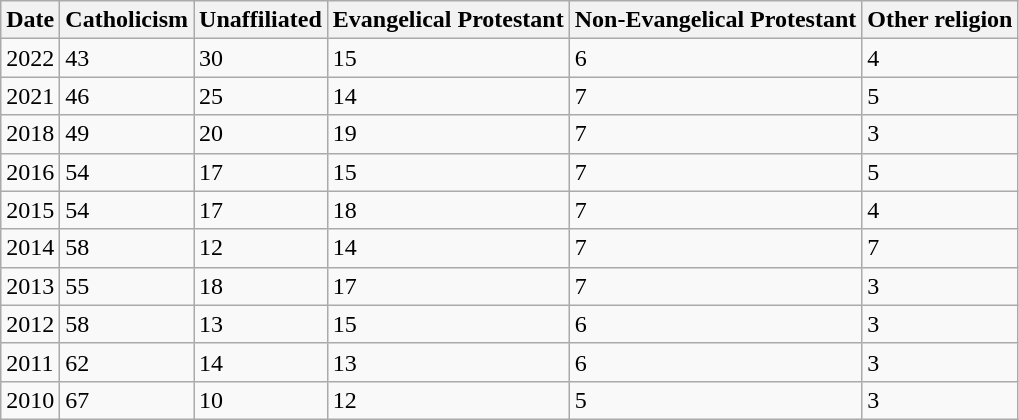<table class="wikitable">
<tr>
<th>Date</th>
<th>Catholicism</th>
<th>Unaffiliated</th>
<th>Evangelical Protestant</th>
<th>Non-Evangelical Protestant</th>
<th>Other religion</th>
</tr>
<tr>
<td>2022</td>
<td>43</td>
<td>30</td>
<td>15</td>
<td>6</td>
<td>4</td>
</tr>
<tr>
<td>2021</td>
<td>46</td>
<td>25</td>
<td>14</td>
<td>7</td>
<td>5</td>
</tr>
<tr>
<td>2018</td>
<td>49</td>
<td>20</td>
<td>19</td>
<td>7</td>
<td>3</td>
</tr>
<tr>
<td>2016</td>
<td>54</td>
<td>17</td>
<td>15</td>
<td>7</td>
<td>5</td>
</tr>
<tr>
<td>2015</td>
<td>54</td>
<td>17</td>
<td>18</td>
<td>7</td>
<td>4</td>
</tr>
<tr>
<td>2014</td>
<td>58</td>
<td>12</td>
<td>14</td>
<td>7</td>
<td>7</td>
</tr>
<tr>
<td>2013</td>
<td>55</td>
<td>18</td>
<td>17</td>
<td>7</td>
<td>3</td>
</tr>
<tr>
<td>2012</td>
<td>58</td>
<td>13</td>
<td>15</td>
<td>6</td>
<td>3</td>
</tr>
<tr>
<td>2011</td>
<td>62</td>
<td>14</td>
<td>13</td>
<td>6</td>
<td>3</td>
</tr>
<tr>
<td>2010</td>
<td>67</td>
<td>10</td>
<td>12</td>
<td>5</td>
<td>3</td>
</tr>
</table>
